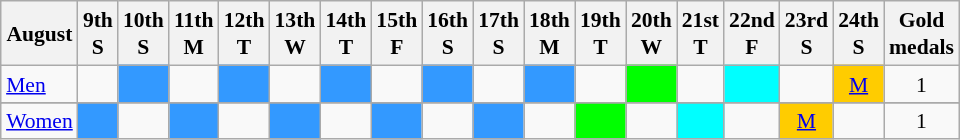<table class="wikitable" style="margin:0.5em auto; font-size:90%; line-height:1.25em;">
<tr>
<th>August</th>
<th>9th<br>S</th>
<th>10th<br>S</th>
<th>11th<br>M</th>
<th>12th<br>T</th>
<th>13th<br>W</th>
<th>14th<br>T</th>
<th>15th<br>F</th>
<th>16th<br>S</th>
<th>17th<br>S</th>
<th>18th<br>M</th>
<th>19th<br>T</th>
<th>20th<br>W</th>
<th>21st<br>T</th>
<th>22nd<br>F</th>
<th>23rd<br>S</th>
<th>24th<br>S</th>
<th>Gold<br>medals</th>
</tr>
<tr align="center">
<td align="left"><a href='#'>Men</a></td>
<td></td>
<td style="color:inherit;background:#3399ff"></td>
<td></td>
<td style="color:inherit;background:#3399ff"></td>
<td></td>
<td style="color:inherit;background:#3399ff"></td>
<td></td>
<td style="color:inherit;background:#3399ff"></td>
<td></td>
<td style="color:inherit;background:#3399ff"></td>
<td></td>
<td style="color:inherit;background:#00ff00"></td>
<td></td>
<td style="color:inherit;background:#00FFFF"></td>
<td></td>
<td bgcolor=#ffcc00><a href='#'>M</a></td>
<td>1</td>
</tr>
<tr>
</tr>
<tr align="center">
<td align="left"><a href='#'>Women</a></td>
<td style="color:inherit;background:#3399ff"></td>
<td></td>
<td style="color:inherit;background:#3399ff"></td>
<td></td>
<td style="color:inherit;background:#3399ff"></td>
<td></td>
<td style="color:inherit;background:#3399ff"></td>
<td></td>
<td style="color:inherit;background:#3399ff"></td>
<td></td>
<td style="color:inherit;background:#00ff00"></td>
<td></td>
<td style="color:inherit;background:#00FFFF"></td>
<td></td>
<td bgcolor=#ffcc00><a href='#'>M</a></td>
<td></td>
<td>1</td>
</tr>
</table>
